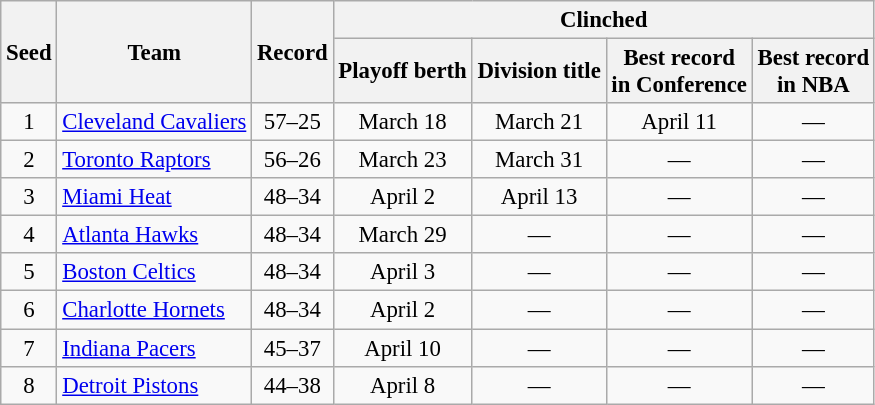<table class="wikitable" style="font-size:95%; text-align:center">
<tr>
<th rowspan=2>Seed</th>
<th rowspan=2>Team</th>
<th rowspan=2>Record</th>
<th colspan=4>Clinched</th>
</tr>
<tr>
<th>Playoff berth</th>
<th>Division title</th>
<th>Best record<br> in Conference</th>
<th>Best record<br> in NBA</th>
</tr>
<tr>
<td>1</td>
<td align=left><a href='#'>Cleveland Cavaliers</a></td>
<td>57–25</td>
<td>March 18</td>
<td>March 21</td>
<td>April 11</td>
<td>—</td>
</tr>
<tr>
<td>2</td>
<td align=left><a href='#'>Toronto Raptors</a></td>
<td>56–26</td>
<td>March 23</td>
<td>March 31</td>
<td>—</td>
<td>—</td>
</tr>
<tr>
<td>3</td>
<td align=left><a href='#'>Miami Heat</a></td>
<td>48–34</td>
<td>April 2</td>
<td>April 13</td>
<td>—</td>
<td>—</td>
</tr>
<tr>
<td>4</td>
<td align=left><a href='#'>Atlanta Hawks</a></td>
<td>48–34</td>
<td>March 29</td>
<td>—</td>
<td>—</td>
<td>—</td>
</tr>
<tr>
<td>5</td>
<td align=left><a href='#'>Boston Celtics</a></td>
<td>48–34</td>
<td>April 3</td>
<td>—</td>
<td>—</td>
<td>—</td>
</tr>
<tr>
<td>6</td>
<td align=left><a href='#'>Charlotte Hornets</a></td>
<td>48–34</td>
<td>April 2</td>
<td>—</td>
<td>—</td>
<td>—</td>
</tr>
<tr>
<td>7</td>
<td align=left><a href='#'>Indiana Pacers</a></td>
<td>45–37</td>
<td>April 10</td>
<td>—</td>
<td>—</td>
<td>—</td>
</tr>
<tr>
<td>8</td>
<td align=left><a href='#'>Detroit Pistons</a></td>
<td>44–38</td>
<td>April 8</td>
<td>—</td>
<td>—</td>
<td>—</td>
</tr>
</table>
